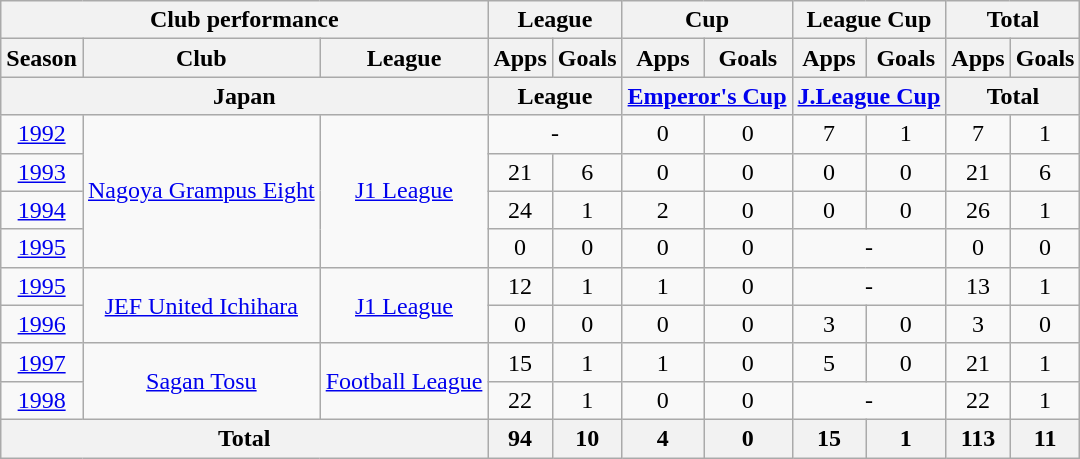<table class="wikitable" style="text-align:center;">
<tr>
<th colspan=3>Club performance</th>
<th colspan=2>League</th>
<th colspan=2>Cup</th>
<th colspan=2>League Cup</th>
<th colspan=2>Total</th>
</tr>
<tr>
<th>Season</th>
<th>Club</th>
<th>League</th>
<th>Apps</th>
<th>Goals</th>
<th>Apps</th>
<th>Goals</th>
<th>Apps</th>
<th>Goals</th>
<th>Apps</th>
<th>Goals</th>
</tr>
<tr>
<th colspan=3>Japan</th>
<th colspan=2>League</th>
<th colspan=2><a href='#'>Emperor's Cup</a></th>
<th colspan=2><a href='#'>J.League Cup</a></th>
<th colspan=2>Total</th>
</tr>
<tr>
<td><a href='#'>1992</a></td>
<td rowspan="4"><a href='#'>Nagoya Grampus Eight</a></td>
<td rowspan="4"><a href='#'>J1 League</a></td>
<td colspan="2">-</td>
<td>0</td>
<td>0</td>
<td>7</td>
<td>1</td>
<td>7</td>
<td>1</td>
</tr>
<tr>
<td><a href='#'>1993</a></td>
<td>21</td>
<td>6</td>
<td>0</td>
<td>0</td>
<td>0</td>
<td>0</td>
<td>21</td>
<td>6</td>
</tr>
<tr>
<td><a href='#'>1994</a></td>
<td>24</td>
<td>1</td>
<td>2</td>
<td>0</td>
<td>0</td>
<td>0</td>
<td>26</td>
<td>1</td>
</tr>
<tr>
<td><a href='#'>1995</a></td>
<td>0</td>
<td>0</td>
<td>0</td>
<td>0</td>
<td colspan="2">-</td>
<td>0</td>
<td>0</td>
</tr>
<tr>
<td><a href='#'>1995</a></td>
<td rowspan="2"><a href='#'>JEF United Ichihara</a></td>
<td rowspan="2"><a href='#'>J1 League</a></td>
<td>12</td>
<td>1</td>
<td>1</td>
<td>0</td>
<td colspan="2">-</td>
<td>13</td>
<td>1</td>
</tr>
<tr>
<td><a href='#'>1996</a></td>
<td>0</td>
<td>0</td>
<td>0</td>
<td>0</td>
<td>3</td>
<td>0</td>
<td>3</td>
<td>0</td>
</tr>
<tr>
<td><a href='#'>1997</a></td>
<td rowspan="2"><a href='#'>Sagan Tosu</a></td>
<td rowspan="2"><a href='#'>Football League</a></td>
<td>15</td>
<td>1</td>
<td>1</td>
<td>0</td>
<td>5</td>
<td>0</td>
<td>21</td>
<td>1</td>
</tr>
<tr>
<td><a href='#'>1998</a></td>
<td>22</td>
<td>1</td>
<td>0</td>
<td>0</td>
<td colspan="2">-</td>
<td>22</td>
<td>1</td>
</tr>
<tr>
<th colspan=3>Total</th>
<th>94</th>
<th>10</th>
<th>4</th>
<th>0</th>
<th>15</th>
<th>1</th>
<th>113</th>
<th>11</th>
</tr>
</table>
